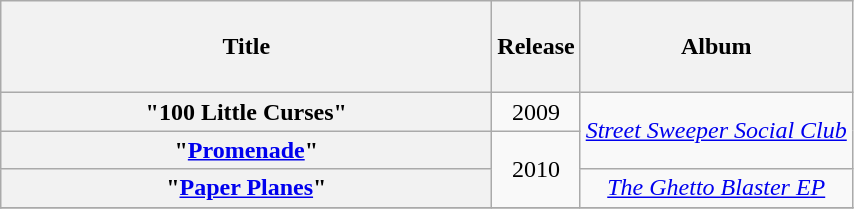<table class="wikitable plainrowheaders" style="text-align:center;">
<tr>
<th scope="col" rowspan="1" style="width:20em;"><br>Title<br><br></th>
<th scope="col" rowspan="1">Release</th>
<th scope="col" rowspan="1">Album</th>
</tr>
<tr>
<th scope="row">"100 Little Curses"</th>
<td>2009</td>
<td rowspan= "2"><em><a href='#'>Street Sweeper Social Club</a></em></td>
</tr>
<tr>
<th scope="row">"<a href='#'>Promenade</a>"</th>
<td rowspan= "2">2010</td>
</tr>
<tr>
<th scope="row">"<a href='#'>Paper Planes</a>"</th>
<td><em><a href='#'>The Ghetto Blaster EP</a></em></td>
</tr>
<tr>
</tr>
</table>
